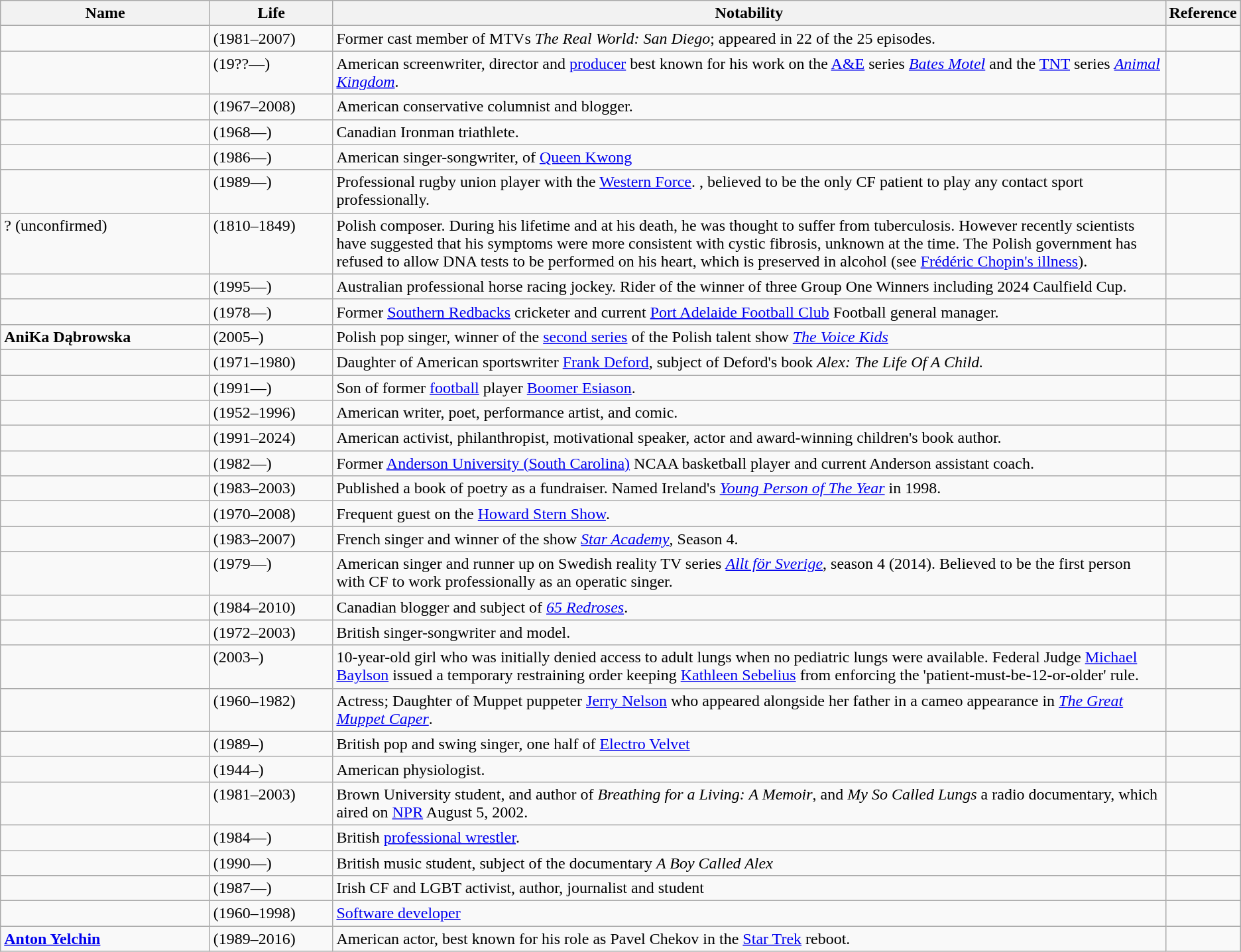<table class="wikitable sortable">
<tr>
<th style="width:17%;">Name</th>
<th style="width:10%;">Life</th>
<th style="width:68%;" class="unsortable">Notability</th>
<th style="width:5%;" class="unsortable">Reference</th>
</tr>
<tr valign="top">
<td><strong></strong></td>
<td>(1981–2007)</td>
<td>Former cast member of MTVs <em>The Real World: San Diego</em>; appeared in 22 of the 25 episodes.</td>
<td></td>
</tr>
<tr valign="top">
<td><strong></strong></td>
<td>(19??—)</td>
<td>American screenwriter, director and <a href='#'>producer</a> best known for his work on the <a href='#'>A&E</a> series <em><a href='#'>Bates Motel</a></em> and the <a href='#'>TNT</a> series <em><a href='#'>Animal Kingdom</a></em>.</td>
<td></td>
</tr>
<tr valign="top">
<td><strong></strong></td>
<td>(1967–2008)</td>
<td>American conservative columnist and blogger.</td>
<td></td>
</tr>
<tr valign="top">
<td><strong></strong></td>
<td>(1968—)</td>
<td>Canadian Ironman triathlete.</td>
<td></td>
</tr>
<tr valign="top">
<td><strong></strong></td>
<td>(1986—)</td>
<td>American singer-songwriter, of <a href='#'>Queen Kwong</a></td>
<td></td>
</tr>
<tr valign="top">
<td><strong></strong></td>
<td>(1989—)</td>
<td>Professional rugby union player with the <a href='#'>Western Force</a>. , believed to be the only CF patient to play any contact sport professionally.</td>
<td></td>
</tr>
<tr valign="top">
<td><strong></strong> ? (unconfirmed)</td>
<td>(1810–1849)</td>
<td>Polish composer. During his lifetime and at his death, he was thought to suffer from tuberculosis. However recently scientists have suggested that his symptoms were more consistent with cystic fibrosis, unknown at the time. The Polish government has refused to allow DNA tests to be performed on his heart, which is preserved in alcohol (see <a href='#'>Frédéric Chopin's illness</a>).</td>
<td></td>
</tr>
<tr valign="top">
<td><strong></strong></td>
<td>(1995—)</td>
<td>Australian professional horse racing jockey. Rider of the winner of three Group One Winners including 2024 Caulfield Cup.</td>
<td></td>
</tr>
<tr valign="top">
<td><strong></strong></td>
<td>(1978—)</td>
<td>Former <a href='#'>Southern Redbacks</a> cricketer and current <a href='#'>Port Adelaide Football Club</a> Football general manager.</td>
<td></td>
</tr>
<tr valign="top">
<td><strong>AniKa Dąbrowska</strong></td>
<td>(2005–)</td>
<td>Polish pop singer, winner of the <a href='#'>second series</a> of the Polish talent show <em><a href='#'>The Voice Kids</a></em></td>
<td></td>
</tr>
<tr>
<td><strong></strong></td>
<td>(1971–1980)</td>
<td>Daughter of American sportswriter <a href='#'>Frank Deford</a>, subject of Deford's book <em>Alex: The Life Of A Child.</em></td>
<td></td>
</tr>
<tr valign="top">
<td><strong></strong></td>
<td>(1991—)</td>
<td>Son of former <a href='#'>football</a> player <a href='#'>Boomer Esiason</a>.</td>
<td></td>
</tr>
<tr valign="top">
<td><strong></strong></td>
<td>(1952–1996)</td>
<td>American writer, poet, performance artist, and comic.</td>
<td></td>
</tr>
<tr valign="top">
<td><strong></strong></td>
<td>(1991–2024)</td>
<td>American activist, philanthropist, motivational speaker, actor and award-winning children's book author.</td>
<td></td>
</tr>
<tr valign="top">
<td><strong></strong></td>
<td>(1982—)</td>
<td>Former <a href='#'>Anderson University (South Carolina)</a> NCAA basketball player and current Anderson assistant coach.</td>
<td></td>
</tr>
<tr valign="top">
<td><strong></strong></td>
<td>(1983–2003)</td>
<td>Published a book of poetry as a fundraiser. Named Ireland's <em><a href='#'>Young Person of The Year</a></em> in 1998.</td>
<td></td>
</tr>
<tr valign="top">
<td><strong></strong></td>
<td>(1970–2008)</td>
<td>Frequent guest on the <a href='#'>Howard Stern Show</a>.</td>
<td></td>
</tr>
<tr valign="top">
<td><strong></strong></td>
<td>(1983–2007)</td>
<td>French singer and winner of the show <a href='#'><em>Star Academy</em></a>, Season 4.</td>
<td></td>
</tr>
<tr valign="top">
<td><strong></strong></td>
<td>(1979—)</td>
<td>American singer and runner up on Swedish reality TV series <em><a href='#'>Allt för Sverige</a></em>, season 4 (2014). Believed to be the first person with CF to work professionally as an operatic singer.</td>
<td><br>
</td>
</tr>
<tr valign="top">
<td><strong></strong></td>
<td>(1984–2010)</td>
<td>Canadian blogger and subject of <em><a href='#'>65 Redroses</a></em>.</td>
<td></td>
</tr>
<tr valign="top">
<td><strong></strong></td>
<td>(1972–2003)</td>
<td>British singer-songwriter and model.</td>
<td></td>
</tr>
<tr valign="top">
<td><strong></strong></td>
<td>(2003–)</td>
<td>10-year-old girl who was initially denied access to adult lungs when no pediatric lungs were available.  Federal Judge <a href='#'>Michael Baylson</a> issued a temporary restraining order keeping <a href='#'>Kathleen Sebelius</a> from enforcing the 'patient-must-be-12-or-older' rule.</td>
<td></td>
</tr>
<tr valign="top">
<td><strong></strong></td>
<td>(1960–1982)</td>
<td>Actress; Daughter of Muppet puppeter <a href='#'>Jerry Nelson</a> who appeared alongside her father in a cameo appearance in <em><a href='#'>The Great Muppet Caper</a></em>.</td>
<td></td>
</tr>
<tr valign="top">
<td><strong></strong></td>
<td>(1989–)</td>
<td>British pop and swing singer, one half of <a href='#'>Electro Velvet</a></td>
<td></td>
</tr>
<tr valign="top">
<td><strong></strong></td>
<td>(1944–)</td>
<td>American physiologist.</td>
<td></td>
</tr>
<tr valign="top">
<td><strong></strong></td>
<td>(1981–2003)</td>
<td>Brown University student, and author of <em>Breathing for a Living: A Memoir</em>, and <em>My So Called Lungs</em> a radio documentary, which aired on <a href='#'>NPR</a> August 5, 2002.</td>
<td></td>
</tr>
<tr valign="top">
<td><strong></strong></td>
<td>(1984—)</td>
<td>British <a href='#'>professional wrestler</a>.</td>
<td></td>
</tr>
<tr valign="top">
<td><strong></strong></td>
<td>(1990—)</td>
<td>British music student, subject of the documentary <em>A Boy Called Alex</em></td>
<td></td>
</tr>
<tr valign="top">
<td><strong></strong></td>
<td>(1987—)</td>
<td>Irish CF and LGBT activist, author, journalist and student</td>
<td></td>
</tr>
<tr valign="top">
<td><strong></strong></td>
<td>(1960–1998)</td>
<td><a href='#'>Software developer</a></td>
<td></td>
</tr>
<tr>
<td><strong><a href='#'>Anton Yelchin</a></strong></td>
<td>(1989–2016)</td>
<td>American actor, best known for his role as Pavel Chekov in the <a href='#'>Star Trek</a> reboot.</td>
<td></td>
</tr>
</table>
